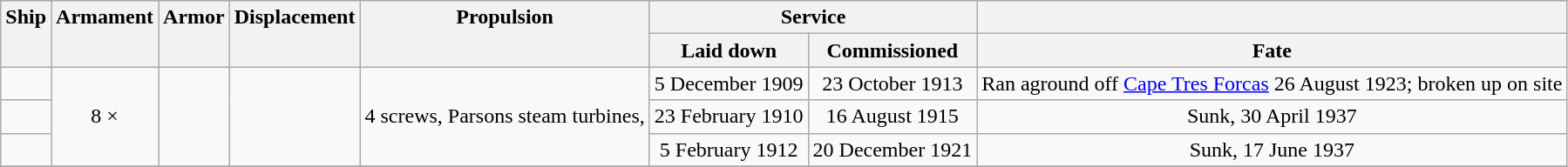<table class="wikitable plainrowheaders" style="text-align: center;">
<tr valign="top">
<th scope="col" rowspan="2">Ship</th>
<th scope="col" rowspan="2">Armament</th>
<th scope="col" rowspan="2">Armor</th>
<th scope="col" rowspan="2">Displacement</th>
<th scope="col" rowspan="2">Propulsion</th>
<th scope="col" colspan="2">Service</th>
<th></th>
</tr>
<tr valign="top">
<th scope="col">Laid down</th>
<th scope="col">Commissioned</th>
<th scope="col">Fate</th>
</tr>
<tr valign="center">
<td align= left></td>
<td rowspan="3">8 × </td>
<td rowspan="3"></td>
<td rowspan="3"></td>
<td rowspan="3">4 screws, Parsons steam turbines, </td>
<td>5 December 1909</td>
<td>23 October 1913</td>
<td>Ran aground off <a href='#'>Cape Tres Forcas</a> 26 August 1923; broken up on site</td>
</tr>
<tr valign="top">
<td align= left></td>
<td>23 February 1910</td>
<td>16 August 1915</td>
<td>Sunk, 30 April 1937</td>
</tr>
<tr valign="top">
<td align= left></td>
<td>5 February 1912</td>
<td>20 December 1921</td>
<td>Sunk, 17 June 1937</td>
</tr>
<tr>
</tr>
</table>
